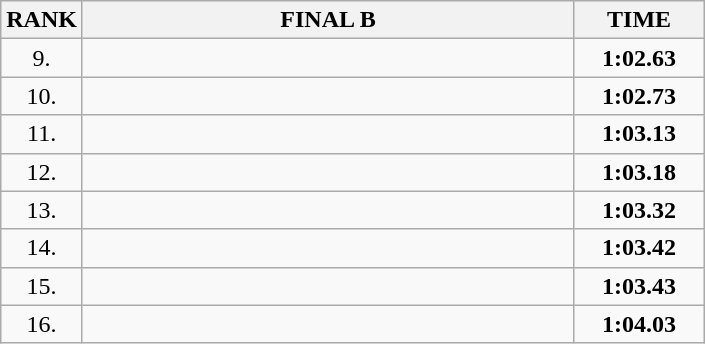<table class="wikitable">
<tr>
<th>RANK</th>
<th style="width: 20em">FINAL B</th>
<th style="width: 5em">TIME</th>
</tr>
<tr>
<td align="center">9.</td>
<td></td>
<td align="center"><strong>1:02.63</strong></td>
</tr>
<tr>
<td align="center">10.</td>
<td></td>
<td align="center"><strong>1:02.73</strong></td>
</tr>
<tr>
<td align="center">11.</td>
<td></td>
<td align="center"><strong>1:03.13</strong></td>
</tr>
<tr>
<td align="center">12.</td>
<td></td>
<td align="center"><strong>1:03.18</strong></td>
</tr>
<tr>
<td align="center">13.</td>
<td></td>
<td align="center"><strong>1:03.32</strong></td>
</tr>
<tr>
<td align="center">14.</td>
<td></td>
<td align="center"><strong>1:03.42</strong></td>
</tr>
<tr>
<td align="center">15.</td>
<td></td>
<td align="center"><strong>1:03.43</strong></td>
</tr>
<tr>
<td align="center">16.</td>
<td></td>
<td align="center"><strong>1:04.03</strong></td>
</tr>
</table>
